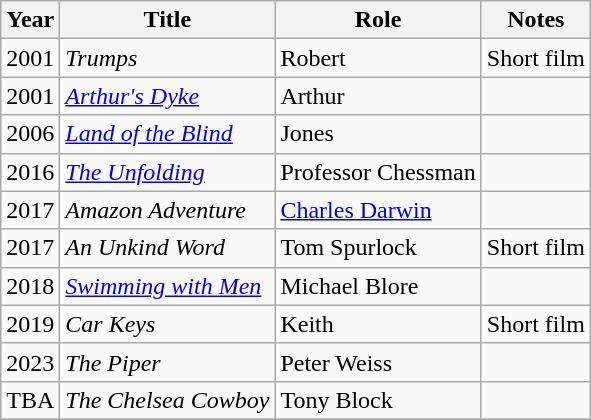<table class="wikitable">
<tr>
<th>Year</th>
<th>Title</th>
<th>Role</th>
<th>Notes</th>
</tr>
<tr>
<td>2001</td>
<td><em>Trumps</em></td>
<td>Robert</td>
<td>Short film</td>
</tr>
<tr>
<td>2001</td>
<td><em><a href='#'>Arthur's Dyke</a></em></td>
<td>Arthur</td>
<td></td>
</tr>
<tr>
<td>2006</td>
<td><em><a href='#'>Land of the Blind</a></em></td>
<td>Jones</td>
<td></td>
</tr>
<tr>
<td>2016</td>
<td><em><a href='#'>The Unfolding</a></em></td>
<td>Professor Chessman</td>
<td></td>
</tr>
<tr>
<td>2017</td>
<td><em>Amazon Adventure</em></td>
<td><a href='#'>Charles Darwin</a></td>
<td></td>
</tr>
<tr>
<td>2017</td>
<td><em>An Unkind Word</em></td>
<td>Tom Spurlock</td>
<td>Short film</td>
</tr>
<tr>
<td>2018</td>
<td><em><a href='#'>Swimming with Men</a></em></td>
<td>Michael Blore</td>
<td></td>
</tr>
<tr>
<td>2019</td>
<td><em>Car Keys</em></td>
<td>Keith</td>
<td>Short film</td>
</tr>
<tr>
<td>2023</td>
<td><em>The Piper</em></td>
<td>Peter Weiss</td>
<td></td>
</tr>
<tr>
<td>TBA</td>
<td><em>The Chelsea Cowboy</em></td>
<td>Tony Block</td>
<td></td>
</tr>
<tr>
</tr>
</table>
